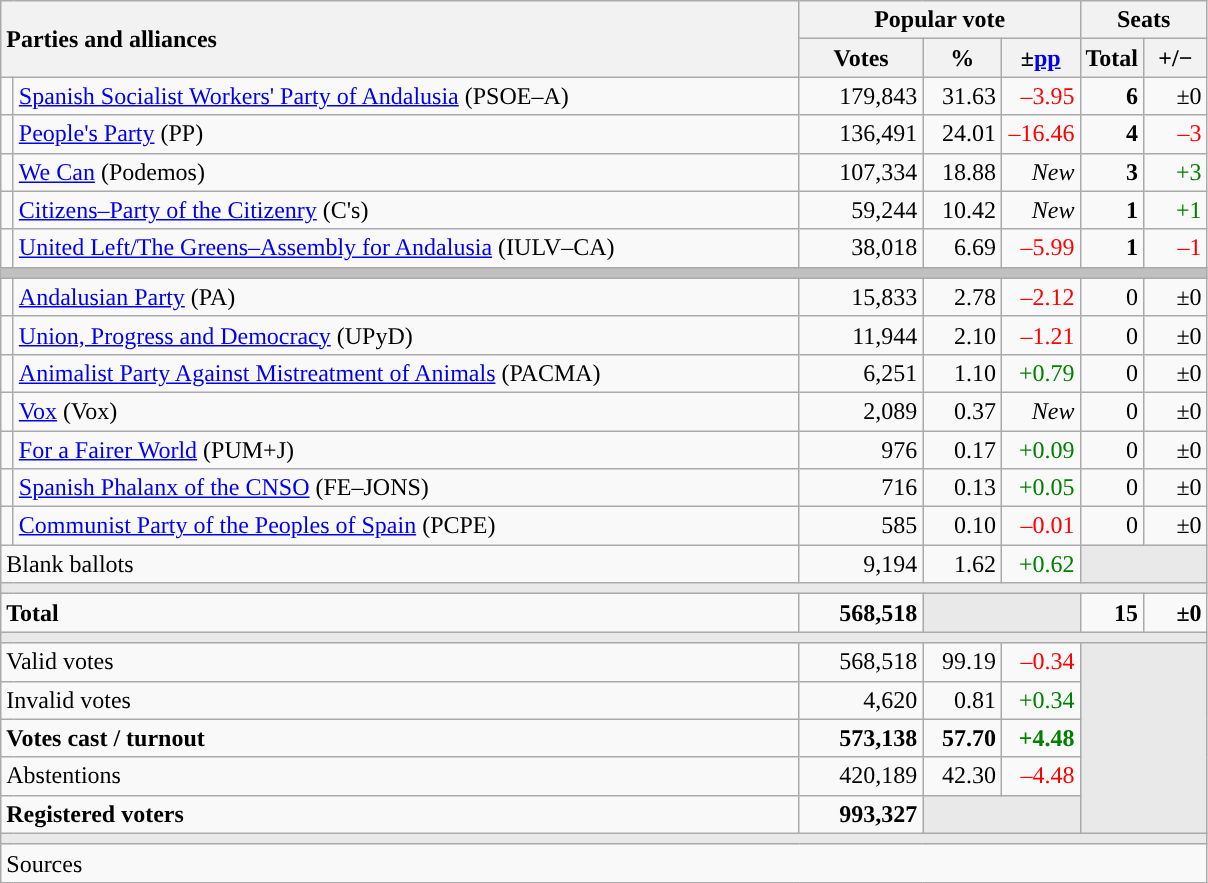<table class="wikitable" style="text-align:right;">
<tr>
<th style="text-align:left;" rowspan="2" colspan="2" width="525">Parties and alliances</th>
<th colspan="3">Popular vote</th>
<th colspan="2">Seats</th>
</tr>
<tr>
<th width="75">Votes</th>
<th width="45">%</th>
<th width="45">±<a href='#'>pp</a></th>
<th width="35">Total</th>
<th width="35">+/−</th>
</tr>
<tr>
<td width="1" style="color:inherit;background:"></td>
<td align="left"><a href='#'>Spanish Socialist Workers' Party of Andalusia</a> (PSOE–A)</td>
<td>179,843</td>
<td>31.63</td>
<td style="color:red;">–3.95</td>
<td><strong>6</strong></td>
<td>±0</td>
</tr>
<tr>
<td style="color:inherit;background:"></td>
<td align="left"><a href='#'>People's Party</a> (PP)</td>
<td>136,491</td>
<td>24.01</td>
<td style="color:red;">–16.46</td>
<td><strong>4</strong></td>
<td style="color:red;">–3</td>
</tr>
<tr>
<td style="color:inherit;background:"></td>
<td align="left"><a href='#'>We Can</a> (Podemos)</td>
<td>107,334</td>
<td>18.88</td>
<td><em>New</em></td>
<td><strong>3</strong></td>
<td style="color:green;">+3</td>
</tr>
<tr>
<td style="color:inherit;background:"></td>
<td align="left"><a href='#'>Citizens–Party of the Citizenry</a> (C's)</td>
<td>59,244</td>
<td>10.42</td>
<td><em>New</em></td>
<td><strong>1</strong></td>
<td style="color:green;">+1</td>
</tr>
<tr>
<td style="color:inherit;background:"></td>
<td align="left"><a href='#'>United Left/The Greens–Assembly for Andalusia</a> (IULV–CA)</td>
<td>38,018</td>
<td>6.69</td>
<td style="color:red;">–5.99</td>
<td><strong>1</strong></td>
<td style="color:red;">–1</td>
</tr>
<tr>
<td colspan="7" bgcolor="#C0C0C0"></td>
</tr>
<tr>
<td style="color:inherit;background:"></td>
<td align="left"><a href='#'>Andalusian Party</a> (PA)</td>
<td>15,833</td>
<td>2.78</td>
<td style="color:red;">–2.12</td>
<td>0</td>
<td>±0</td>
</tr>
<tr>
<td style="color:inherit;background:"></td>
<td align="left"><a href='#'>Union, Progress and Democracy</a> (UPyD)</td>
<td>11,944</td>
<td>2.10</td>
<td style="color:red;">–1.21</td>
<td>0</td>
<td>±0</td>
</tr>
<tr>
<td style="color:inherit;background:"></td>
<td align="left"><a href='#'>Animalist Party Against Mistreatment of Animals</a> (PACMA)</td>
<td>6,251</td>
<td>1.10</td>
<td style="color:green;">+0.79</td>
<td>0</td>
<td>±0</td>
</tr>
<tr>
<td style="color:inherit;background:"></td>
<td align="left"><a href='#'>Vox</a> (Vox)</td>
<td>2,089</td>
<td>0.37</td>
<td><em>New</em></td>
<td>0</td>
<td>±0</td>
</tr>
<tr>
<td style="color:inherit;background:"></td>
<td align="left"><a href='#'>For a Fairer World</a> (PUM+J)</td>
<td>976</td>
<td>0.17</td>
<td style="color:green;">+0.09</td>
<td>0</td>
<td>±0</td>
</tr>
<tr>
<td style="color:inherit;background:"></td>
<td align="left"><a href='#'>Spanish Phalanx of the CNSO</a> (FE–JONS)</td>
<td>716</td>
<td>0.13</td>
<td style="color:green;">+0.05</td>
<td>0</td>
<td>±0</td>
</tr>
<tr>
<td style="color:inherit;background:"></td>
<td align="left"><a href='#'>Communist Party of the Peoples of Spain</a> (PCPE)</td>
<td>585</td>
<td>0.10</td>
<td style="color:red;">–0.01</td>
<td>0</td>
<td>±0</td>
</tr>
<tr>
<td align="left" colspan="2">Blank ballots</td>
<td>9,194</td>
<td>1.62</td>
<td style="color:green;">+0.62</td>
<td bgcolor="#E9E9E9" colspan="2"></td>
</tr>
<tr>
<td colspan="7" bgcolor="#E9E9E9"></td>
</tr>
<tr style="font-weight:bold;">
<td align="left" colspan="2">Total</td>
<td>568,518</td>
<td bgcolor="#E9E9E9" colspan="2"></td>
<td>15</td>
<td>±0</td>
</tr>
<tr>
<td colspan="7" bgcolor="#E9E9E9"></td>
</tr>
<tr>
<td align="left" colspan="2">Valid votes</td>
<td>568,518</td>
<td>99.19</td>
<td style="color:red;">–0.34</td>
<td bgcolor="#E9E9E9" colspan="2" rowspan="5"></td>
</tr>
<tr>
<td align="left" colspan="2">Invalid votes</td>
<td>4,620</td>
<td>0.81</td>
<td style="color:green;">+0.34</td>
</tr>
<tr style="font-weight:bold;">
<td align="left" colspan="2">Votes cast / turnout</td>
<td>573,138</td>
<td>57.70</td>
<td style="color:green;">+4.48</td>
</tr>
<tr>
<td align="left" colspan="2">Abstentions</td>
<td>420,189</td>
<td>42.30</td>
<td style="color:red;">–4.48</td>
</tr>
<tr style="font-weight:bold;">
<td align="left" colspan="2">Registered voters</td>
<td>993,327</td>
<td style="background:#e9e9e9;" colspan="2"></td>
</tr>
<tr>
<td colspan="7" bgcolor="#E9E9E9"></td>
</tr>
<tr>
<td align="left" colspan="7">Sources</td>
</tr>
</table>
